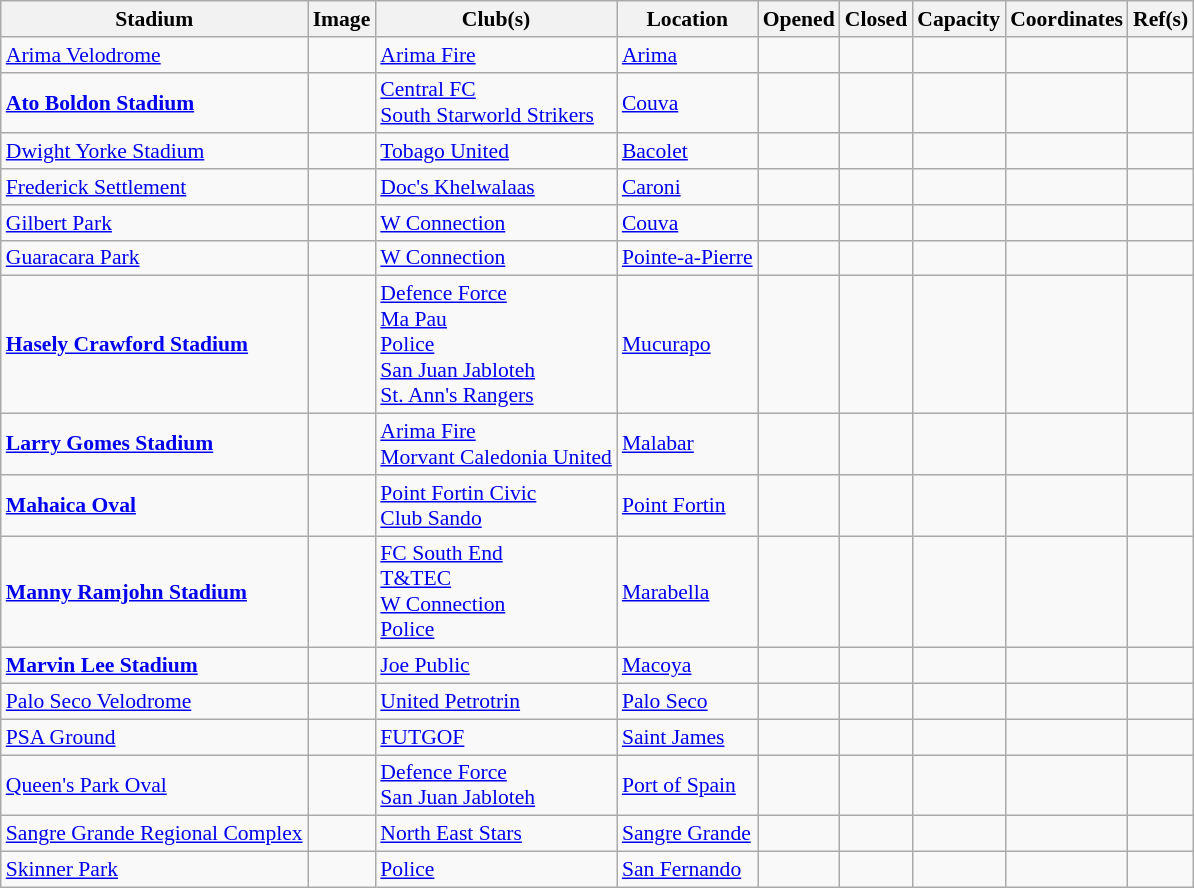<table class="wikitable sortable" style="font-size:90%;">
<tr>
<th>Stadium</th>
<th>Image</th>
<th>Club(s)</th>
<th>Location</th>
<th>Opened</th>
<th>Closed</th>
<th>Capacity</th>
<th class="unsortable">Coordinates</th>
<th class="unsortable">Ref(s)</th>
</tr>
<tr>
<td> <a href='#'>Arima Velodrome</a></td>
<td></td>
<td><a href='#'>Arima Fire</a></td>
<td><a href='#'>Arima</a></td>
<td></td>
<td></td>
<td></td>
<td></td>
<td></td>
</tr>
<tr>
<td> <strong><a href='#'>Ato Boldon Stadium</a></strong></td>
<td></td>
<td><a href='#'>Central FC</a><br><a href='#'>South Starworld Strikers</a></td>
<td><a href='#'>Couva</a></td>
<td></td>
<td></td>
<td></td>
<td></td>
<td></td>
</tr>
<tr>
<td> <a href='#'>Dwight Yorke Stadium</a></td>
<td></td>
<td><a href='#'>Tobago United</a></td>
<td><a href='#'>Bacolet</a></td>
<td></td>
<td></td>
<td></td>
<td></td>
<td></td>
</tr>
<tr>
<td> <a href='#'>Frederick Settlement</a></td>
<td></td>
<td><a href='#'>Doc's Khelwalaas</a></td>
<td><a href='#'>Caroni</a></td>
<td></td>
<td></td>
<td></td>
<td></td>
<td></td>
</tr>
<tr>
<td> <a href='#'>Gilbert Park</a></td>
<td></td>
<td><a href='#'>W Connection</a></td>
<td><a href='#'>Couva</a></td>
<td></td>
<td></td>
<td></td>
<td></td>
<td></td>
</tr>
<tr>
<td> <a href='#'>Guaracara Park</a></td>
<td></td>
<td><a href='#'>W Connection</a></td>
<td><a href='#'>Pointe-a-Pierre</a></td>
<td></td>
<td></td>
<td></td>
<td></td>
<td></td>
</tr>
<tr>
<td> <strong><a href='#'>Hasely Crawford Stadium</a></strong></td>
<td></td>
<td><a href='#'>Defence Force</a><br><a href='#'>Ma Pau</a><br><a href='#'>Police</a><br><a href='#'>San Juan Jabloteh</a><br><a href='#'>St. Ann's Rangers</a></td>
<td><a href='#'>Mucurapo</a></td>
<td></td>
<td></td>
<td></td>
<td></td>
<td></td>
</tr>
<tr>
<td> <strong><a href='#'>Larry Gomes Stadium</a></strong></td>
<td></td>
<td><a href='#'>Arima Fire</a><br><a href='#'>Morvant Caledonia United</a></td>
<td><a href='#'>Malabar</a></td>
<td></td>
<td></td>
<td></td>
<td></td>
<td></td>
</tr>
<tr>
<td> <strong><a href='#'>Mahaica Oval</a></strong></td>
<td></td>
<td><a href='#'>Point Fortin Civic</a><br><a href='#'>Club Sando</a></td>
<td><a href='#'>Point Fortin</a></td>
<td></td>
<td></td>
<td></td>
<td></td>
<td></td>
</tr>
<tr>
<td> <strong><a href='#'>Manny Ramjohn Stadium</a></strong></td>
<td></td>
<td><a href='#'>FC South End</a><br><a href='#'>T&TEC</a><br><a href='#'>W Connection</a><br><a href='#'>Police</a></td>
<td><a href='#'>Marabella</a></td>
<td></td>
<td></td>
<td></td>
<td></td>
<td></td>
</tr>
<tr>
<td> <strong><a href='#'>Marvin Lee Stadium</a></strong></td>
<td></td>
<td><a href='#'>Joe Public</a></td>
<td><a href='#'>Macoya</a></td>
<td></td>
<td></td>
<td></td>
<td></td>
<td></td>
</tr>
<tr>
<td> <a href='#'>Palo Seco Velodrome</a></td>
<td></td>
<td><a href='#'>United Petrotrin</a></td>
<td><a href='#'>Palo Seco</a></td>
<td></td>
<td></td>
<td></td>
<td></td>
<td></td>
</tr>
<tr>
<td> <a href='#'>PSA Ground</a></td>
<td></td>
<td><a href='#'>FUTGOF</a></td>
<td><a href='#'>Saint James</a></td>
<td></td>
<td></td>
<td></td>
<td></td>
<td></td>
</tr>
<tr>
<td> <a href='#'>Queen's Park Oval</a></td>
<td></td>
<td><a href='#'>Defence Force</a><br><a href='#'>San Juan Jabloteh</a></td>
<td><a href='#'>Port of Spain</a></td>
<td></td>
<td></td>
<td></td>
<td></td>
<td></td>
</tr>
<tr>
<td> <a href='#'>Sangre Grande Regional Complex</a></td>
<td></td>
<td><a href='#'>North East Stars</a></td>
<td><a href='#'>Sangre Grande</a></td>
<td></td>
<td></td>
<td></td>
<td></td>
<td></td>
</tr>
<tr>
<td> <a href='#'>Skinner Park</a></td>
<td></td>
<td><a href='#'>Police</a></td>
<td><a href='#'>San Fernando</a></td>
<td></td>
<td></td>
<td></td>
<td></td>
<td></td>
</tr>
</table>
